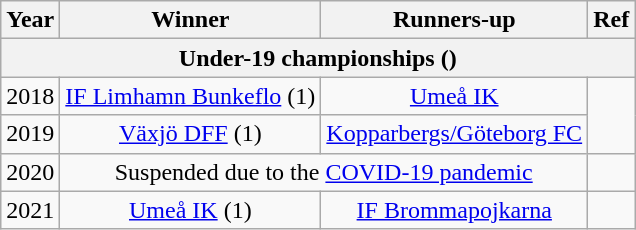<table class="wikitable sortable plainrowheaders" style="text-align: center;">
<tr>
<th>Year</th>
<th>Winner</th>
<th>Runners-up</th>
<th>Ref</th>
</tr>
<tr>
<th colspan=4>Under-19 championships ()</th>
</tr>
<tr>
<td>2018</td>
<td><a href='#'>IF Limhamn Bunkeflo</a> (1)</td>
<td><a href='#'>Umeå IK</a></td>
<td rowspan=2></td>
</tr>
<tr>
<td>2019</td>
<td><a href='#'>Växjö DFF</a> (1)</td>
<td><a href='#'>Kopparbergs/Göteborg FC</a></td>
</tr>
<tr>
<td>2020</td>
<td colspan=2>Suspended due to the <a href='#'>COVID-19 pandemic</a></td>
<td></td>
</tr>
<tr>
<td>2021</td>
<td><a href='#'>Umeå IK</a> (1)</td>
<td><a href='#'>IF Brommapojkarna</a></td>
<td></td>
</tr>
</table>
